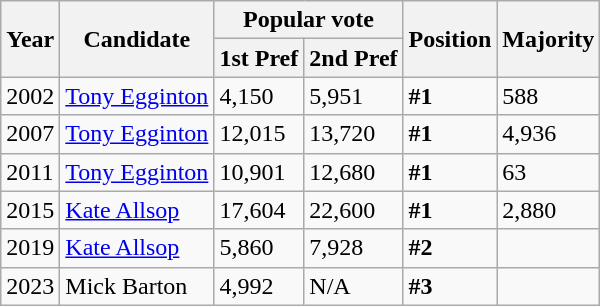<table class="wikitable">
<tr>
<th rowspan="2">Year</th>
<th rowspan="2">Candidate</th>
<th colspan="2">Popular vote</th>
<th rowspan="2">Position</th>
<th rowspan="2">Majority</th>
</tr>
<tr>
<th>1st Pref</th>
<th>2nd Pref</th>
</tr>
<tr>
<td>2002</td>
<td><a href='#'>Tony Egginton</a></td>
<td>4,150</td>
<td>5,951</td>
<td><strong>#1</strong></td>
<td>588</td>
</tr>
<tr>
<td>2007</td>
<td><a href='#'>Tony Egginton</a></td>
<td>12,015</td>
<td>13,720</td>
<td><strong>#1</strong></td>
<td>4,936</td>
</tr>
<tr>
<td>2011</td>
<td><a href='#'>Tony Egginton</a></td>
<td>10,901</td>
<td>12,680</td>
<td><strong>#1</strong></td>
<td>63</td>
</tr>
<tr>
<td>2015</td>
<td><a href='#'>Kate Allsop</a></td>
<td>17,604</td>
<td>22,600</td>
<td><strong>#1</strong></td>
<td>2,880</td>
</tr>
<tr>
<td>2019</td>
<td><a href='#'>Kate Allsop</a></td>
<td>5,860</td>
<td>7,928</td>
<td><strong>#2</strong></td>
<td></td>
</tr>
<tr>
<td>2023</td>
<td>Mick Barton</td>
<td>4,992</td>
<td>N/A</td>
<td><strong>#3</strong></td>
<td></td>
</tr>
</table>
